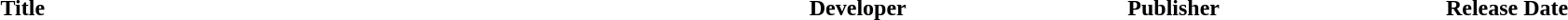<table style="width:100%;">
<tr>
<th style="width:46%; text-align:left;">Title</th>
<th style="width:18%; text-align:left;">Developer</th>
<th style="width:18%; text-align:left;">Publisher</th>
<th style="width:18%; text-align:left;">Release Date</th>
</tr>
</table>
